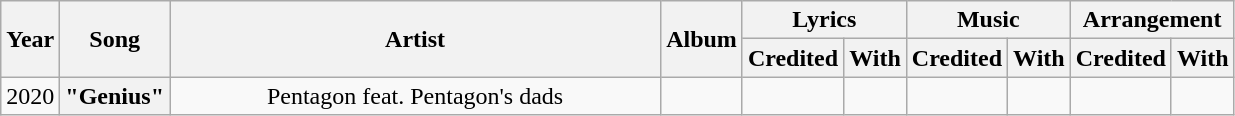<table class="wikitable" style="text-align:center;">
<tr>
<th rowspan="2">Year</th>
<th rowspan="2">Song</th>
<th rowspan="2"  style="width:20em;">Artist</th>
<th rowspan="2">Album</th>
<th colspan="2">Lyrics</th>
<th colspan="2">Music</th>
<th colspan="2">Arrangement</th>
</tr>
<tr>
<th>Credited</th>
<th>With</th>
<th>Credited</th>
<th>With</th>
<th>Credited</th>
<th>With</th>
</tr>
<tr>
<td>2020</td>
<th>"Genius"</th>
<td>Pentagon feat. Pentagon's dads</td>
<td></td>
<td></td>
<td></td>
<td></td>
<td></td>
<td></td>
<td></td>
</tr>
</table>
